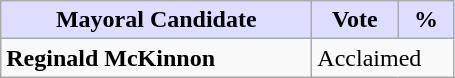<table class="wikitable">
<tr>
<th style="background:#ddf; width:200px;">Mayoral Candidate</th>
<th style="background:#ddf; width:50px;">Vote</th>
<th style="background:#ddf; width:30px;">%</th>
</tr>
<tr>
<td><strong>Reginald McKinnon</strong></td>
<td colspan="2">Acclaimed</td>
</tr>
</table>
